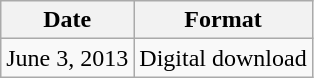<table class="wikitable">
<tr>
<th scope="col">Date</th>
<th scope="col">Format</th>
</tr>
<tr>
<td>June 3, 2013</td>
<td rowspan="1">Digital download</td>
</tr>
</table>
